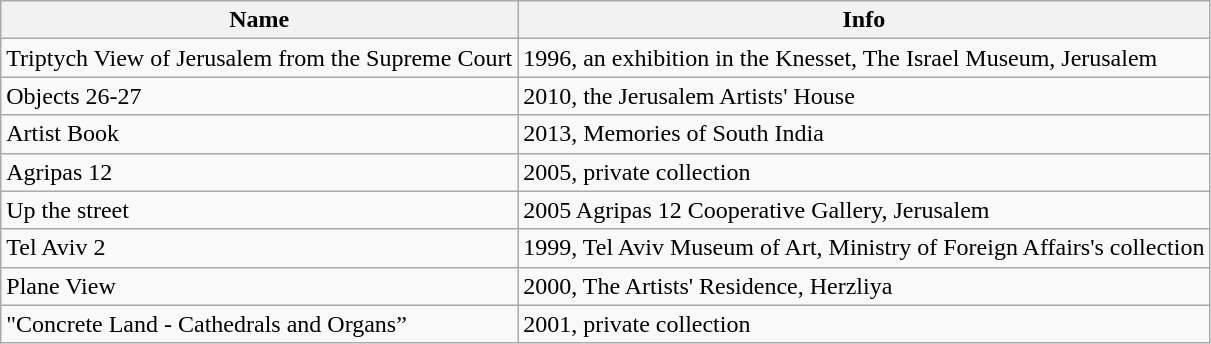<table class="wikitable sortable">
<tr>
<th>Name</th>
<th>Info</th>
</tr>
<tr>
<td>Triptych View of Jerusalem from the Supreme Court</td>
<td>1996, an exhibition in the Knesset, The Israel Museum, Jerusalem</td>
</tr>
<tr>
<td>Objects 26-27</td>
<td>2010, the Jerusalem Artists' House</td>
</tr>
<tr>
<td>Artist Book</td>
<td>2013, Memories of South India</td>
</tr>
<tr>
<td>Agripas 12</td>
<td>2005, private collection</td>
</tr>
<tr>
<td>Up the street</td>
<td>2005 Agripas 12 Cooperative Gallery, Jerusalem</td>
</tr>
<tr>
<td>Tel Aviv 2</td>
<td>1999, Tel Aviv Museum of Art, Ministry of Foreign Affairs's collection</td>
</tr>
<tr>
<td>Plane View</td>
<td>2000, The Artists' Residence, Herzliya</td>
</tr>
<tr>
<td>"Concrete Land - Cathedrals and Organs”</td>
<td>2001, private collection</td>
</tr>
</table>
